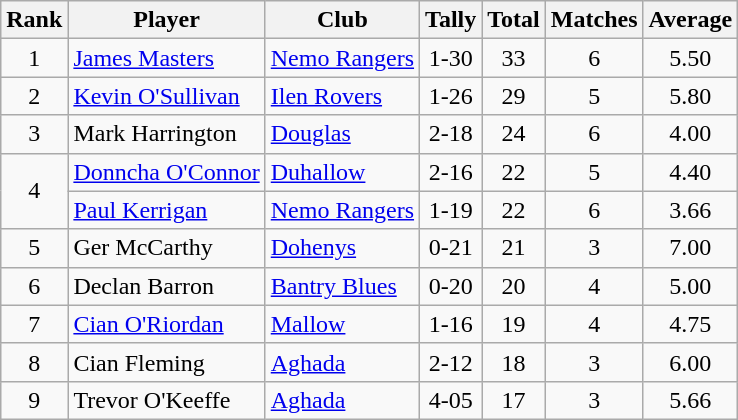<table class="wikitable">
<tr>
<th>Rank</th>
<th>Player</th>
<th>Club</th>
<th>Tally</th>
<th>Total</th>
<th>Matches</th>
<th>Average</th>
</tr>
<tr>
<td rowspan="1" style="text-align:center;">1</td>
<td><a href='#'>James Masters</a></td>
<td><a href='#'>Nemo Rangers</a></td>
<td align=center>1-30</td>
<td align=center>33</td>
<td align=center>6</td>
<td align=center>5.50</td>
</tr>
<tr>
<td rowspan="1" style="text-align:center;">2</td>
<td><a href='#'>Kevin O'Sullivan</a></td>
<td><a href='#'>Ilen Rovers</a></td>
<td align=center>1-26</td>
<td align=center>29</td>
<td align=center>5</td>
<td align=center>5.80</td>
</tr>
<tr>
<td rowspan="1" style="text-align:center;">3</td>
<td>Mark Harrington</td>
<td><a href='#'>Douglas</a></td>
<td align=center>2-18</td>
<td align=center>24</td>
<td align=center>6</td>
<td align=center>4.00</td>
</tr>
<tr>
<td rowspan="2" style="text-align:center;">4</td>
<td><a href='#'>Donncha O'Connor</a></td>
<td><a href='#'>Duhallow</a></td>
<td align=center>2-16</td>
<td align=center>22</td>
<td align=center>5</td>
<td align=center>4.40</td>
</tr>
<tr>
<td><a href='#'>Paul Kerrigan</a></td>
<td><a href='#'>Nemo Rangers</a></td>
<td align=center>1-19</td>
<td align=center>22</td>
<td align=center>6</td>
<td align=center>3.66</td>
</tr>
<tr>
<td rowspan="1" style="text-align:center;">5</td>
<td>Ger McCarthy</td>
<td><a href='#'>Dohenys</a></td>
<td align=center>0-21</td>
<td align=center>21</td>
<td align=center>3</td>
<td align=center>7.00</td>
</tr>
<tr>
<td rowspan="1" style="text-align:center;">6</td>
<td>Declan Barron</td>
<td><a href='#'>Bantry Blues</a></td>
<td align=center>0-20</td>
<td align=center>20</td>
<td align=center>4</td>
<td align=center>5.00</td>
</tr>
<tr>
<td rowspan="1" style="text-align:center;">7</td>
<td><a href='#'>Cian O'Riordan</a></td>
<td><a href='#'>Mallow</a></td>
<td align=center>1-16</td>
<td align=center>19</td>
<td align=center>4</td>
<td align=center>4.75</td>
</tr>
<tr>
<td rowspan="1" style="text-align:center;">8</td>
<td>Cian Fleming</td>
<td><a href='#'>Aghada</a></td>
<td align=center>2-12</td>
<td align=center>18</td>
<td align=center>3</td>
<td align=center>6.00</td>
</tr>
<tr>
<td rowspan="1" style="text-align:center;">9</td>
<td>Trevor O'Keeffe</td>
<td><a href='#'>Aghada</a></td>
<td align=center>4-05</td>
<td align=center>17</td>
<td align=center>3</td>
<td align=center>5.66</td>
</tr>
</table>
